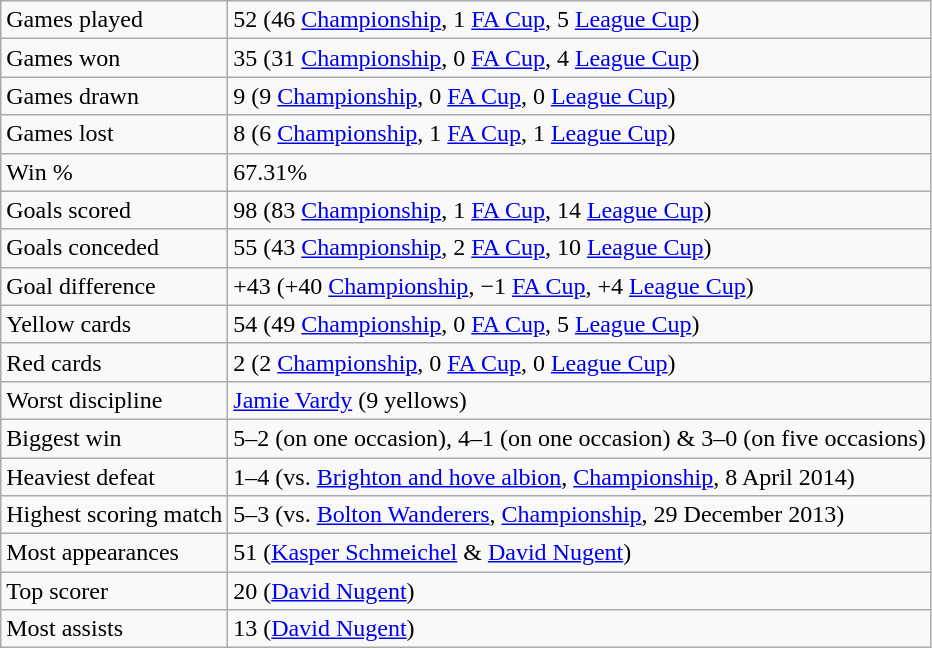<table class="wikitable"  class= style="text-align:left; font-size:95%">
<tr>
<td>Games played</td>
<td>52 (46 <a href='#'>Championship</a>, 1 <a href='#'>FA Cup</a>, 5 <a href='#'>League Cup</a>)</td>
</tr>
<tr>
<td>Games won</td>
<td>35 (31 <a href='#'>Championship</a>, 0 <a href='#'>FA Cup</a>, 4 <a href='#'>League Cup</a>)</td>
</tr>
<tr>
<td>Games drawn</td>
<td>9 (9 <a href='#'>Championship</a>, 0 <a href='#'>FA Cup</a>, 0 <a href='#'>League Cup</a>)</td>
</tr>
<tr>
<td>Games lost</td>
<td>8 (6 <a href='#'>Championship</a>, 1 <a href='#'>FA Cup</a>, 1 <a href='#'>League Cup</a>)</td>
</tr>
<tr>
<td>Win %</td>
<td>67.31%</td>
</tr>
<tr>
<td>Goals scored</td>
<td>98 (83 <a href='#'>Championship</a>, 1 <a href='#'>FA Cup</a>, 14 <a href='#'>League Cup</a>)</td>
</tr>
<tr>
<td>Goals conceded</td>
<td>55 (43 <a href='#'>Championship</a>, 2 <a href='#'>FA Cup</a>, 10 <a href='#'>League Cup</a>)</td>
</tr>
<tr>
<td>Goal difference</td>
<td>+43 (+40 <a href='#'>Championship</a>, −1 <a href='#'>FA Cup</a>, +4 <a href='#'>League Cup</a>)</td>
</tr>
<tr>
<td>Yellow cards</td>
<td>54 (49 <a href='#'>Championship</a>, 0 <a href='#'>FA Cup</a>, 5 <a href='#'>League Cup</a>)</td>
</tr>
<tr>
<td>Red cards</td>
<td>2 (2 <a href='#'>Championship</a>, 0 <a href='#'>FA Cup</a>, 0 <a href='#'>League Cup</a>)</td>
</tr>
<tr>
<td>Worst discipline</td>
<td><a href='#'>Jamie Vardy</a> (9 yellows)</td>
</tr>
<tr>
<td>Biggest win</td>
<td>5–2 (on one occasion), 4–1 (on one occasion) & 3–0 (on five occasions)</td>
</tr>
<tr>
<td>Heaviest defeat</td>
<td>1–4 (vs. <a href='#'>Brighton and hove albion</a>, <a href='#'>Championship</a>, 8 April 2014)</td>
</tr>
<tr>
<td>Highest scoring match</td>
<td>5–3 (vs. <a href='#'>Bolton Wanderers</a>, <a href='#'>Championship</a>, 29 December 2013)</td>
</tr>
<tr>
<td>Most appearances</td>
<td>51 (<a href='#'>Kasper Schmeichel</a> & <a href='#'>David Nugent</a>)</td>
</tr>
<tr>
<td>Top scorer</td>
<td>20 (<a href='#'>David Nugent</a>)</td>
</tr>
<tr>
<td>Most assists</td>
<td>13 (<a href='#'>David Nugent</a>)</td>
</tr>
</table>
